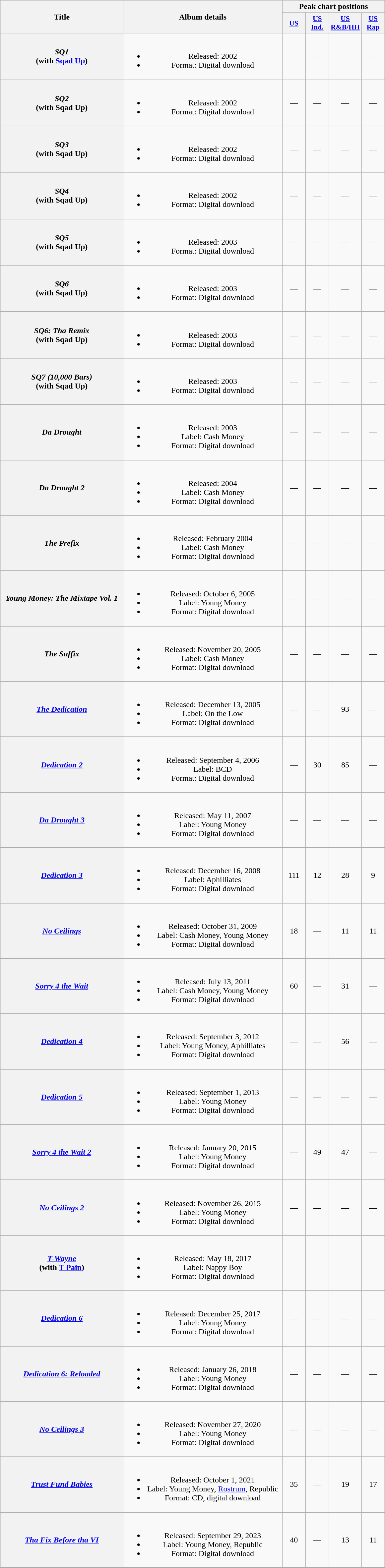<table class="wikitable plainrowheaders" style="text-align:center;">
<tr>
<th scope="col" rowspan="2" style="width:15em;">Title</th>
<th scope="col" rowspan="2" style="width:19.5em;">Album details</th>
<th scope="col" colspan="4">Peak chart positions</th>
</tr>
<tr>
<th scope="col" style="width:2.8em;font-size:90%;"><a href='#'>US</a><br></th>
<th scope="col" style="width:2.8em;font-size:90%;"><a href='#'>US<br>Ind.</a><br></th>
<th scope="col" style="width:2.8em;font-size:90%;"><a href='#'>US<br>R&B/HH</a><br></th>
<th scope="col" style="width:2.8em;font-size:90%;"><a href='#'>US<br>Rap</a><br></th>
</tr>
<tr>
<th scope="row"><em>SQ1</em><br><span>(with <a href='#'>Sqad Up</a>)</span></th>
<td><br><ul><li>Released: 2002</li><li>Format: Digital download</li></ul></td>
<td>—</td>
<td>—</td>
<td>—</td>
<td>—</td>
</tr>
<tr>
<th scope="row"><em>SQ2</em><br><span>(with Sqad Up)</span></th>
<td><br><ul><li>Released: 2002</li><li>Format: Digital download</li></ul></td>
<td>—</td>
<td>—</td>
<td>—</td>
<td>—</td>
</tr>
<tr>
<th scope="row"><em>SQ3</em><br><span>(with Sqad Up)</span></th>
<td><br><ul><li>Released: 2002</li><li>Format: Digital download</li></ul></td>
<td>—</td>
<td>—</td>
<td>—</td>
<td>—</td>
</tr>
<tr>
<th scope="row"><em>SQ4</em><br><span>(with Sqad Up)</span></th>
<td><br><ul><li>Released: 2002</li><li>Format: Digital download</li></ul></td>
<td>—</td>
<td>—</td>
<td>—</td>
<td>—</td>
</tr>
<tr>
<th scope="row"><em>SQ5</em><br><span>(with Sqad Up)</span></th>
<td><br><ul><li>Released: 2003</li><li>Format: Digital download</li></ul></td>
<td>—</td>
<td>—</td>
<td>—</td>
<td>—</td>
</tr>
<tr>
<th scope="row"><em>SQ6</em><br><span>(with Sqad Up)</span></th>
<td><br><ul><li>Released: 2003</li><li>Format: Digital download</li></ul></td>
<td>—</td>
<td>—</td>
<td>—</td>
<td>—</td>
</tr>
<tr>
<th scope="row"><em>SQ6: Tha Remix</em><br><span>(with Sqad Up)</span></th>
<td><br><ul><li>Released: 2003</li><li>Format: Digital download</li></ul></td>
<td>—</td>
<td>—</td>
<td>—</td>
<td>—</td>
</tr>
<tr>
<th scope="row"><em>SQ7 (10,000 Bars)</em><br><span>(with Sqad Up)</span></th>
<td><br><ul><li>Released: 2003</li><li>Format: Digital download</li></ul></td>
<td>—</td>
<td>—</td>
<td>—</td>
<td>—</td>
</tr>
<tr>
<th scope="row"><em>Da Drought</em></th>
<td><br><ul><li>Released: 2003</li><li>Label: Cash Money</li><li>Format: Digital download</li></ul></td>
<td>—</td>
<td>—</td>
<td>—</td>
<td>—</td>
</tr>
<tr>
<th scope="row"><em>Da Drought 2</em></th>
<td><br><ul><li>Released: 2004</li><li>Label: Cash Money</li><li>Format: Digital download</li></ul></td>
<td>—</td>
<td>—</td>
<td>—</td>
<td>—</td>
</tr>
<tr>
<th scope="row"><em>The Prefix</em></th>
<td><br><ul><li>Released: February 2004</li><li>Label: Cash Money</li><li>Format: Digital download</li></ul></td>
<td>—</td>
<td>—</td>
<td>—</td>
<td>—</td>
</tr>
<tr>
<th scope="row"><em>Young Money: The Mixtape Vol. 1</em><br></th>
<td><br><ul><li>Released: October 6, 2005</li><li>Label: Young Money</li><li>Format: Digital download</li></ul></td>
<td>—</td>
<td>—</td>
<td>—</td>
<td>—</td>
</tr>
<tr>
<th scope="row"><em>The Suffix</em></th>
<td><br><ul><li>Released: November 20, 2005</li><li>Label: Cash Money</li><li>Format: Digital download</li></ul></td>
<td>—</td>
<td>—</td>
<td>—</td>
<td>—</td>
</tr>
<tr>
<th scope="row"><em><a href='#'>The Dedication</a></em></th>
<td><br><ul><li>Released: December 13, 2005</li><li>Label: On the Low</li><li>Format: Digital download</li></ul></td>
<td>—</td>
<td>—</td>
<td>93</td>
<td>—</td>
</tr>
<tr>
<th scope="row"><em><a href='#'>Dedication 2</a></em></th>
<td><br><ul><li>Released: September 4, 2006</li><li>Label: BCD</li><li>Format: Digital download</li></ul></td>
<td>—</td>
<td>30</td>
<td>85</td>
<td>—</td>
</tr>
<tr>
<th scope="row"><em><a href='#'>Da Drought 3</a></em></th>
<td><br><ul><li>Released: May 11, 2007</li><li>Label: Young Money</li><li>Format: Digital download</li></ul></td>
<td>—</td>
<td>—</td>
<td>—</td>
<td>—</td>
</tr>
<tr>
<th scope="row"><em><a href='#'>Dedication 3</a></em></th>
<td><br><ul><li>Released: December 16, 2008</li><li>Label: Aphilliates</li><li>Format: Digital download</li></ul></td>
<td>111</td>
<td>12</td>
<td>28</td>
<td>9</td>
</tr>
<tr>
<th scope="row"><em><a href='#'>No Ceilings</a></em></th>
<td><br><ul><li>Released: October 31, 2009</li><li>Label: Cash Money, Young Money</li><li>Format: Digital download</li></ul></td>
<td>18</td>
<td>—</td>
<td>11</td>
<td>11</td>
</tr>
<tr>
<th scope="row"><em><a href='#'>Sorry 4 the Wait</a></em></th>
<td><br><ul><li>Released: July 13, 2011</li><li>Label: Cash Money, Young Money</li><li>Format: Digital download</li></ul></td>
<td>60</td>
<td>—</td>
<td>31</td>
<td>—</td>
</tr>
<tr>
<th scope="row"><em><a href='#'>Dedication 4</a></em></th>
<td><br><ul><li>Released: September 3, 2012</li><li>Label: Young Money, Aphilliates</li><li>Format: Digital download</li></ul></td>
<td>—</td>
<td>—</td>
<td>56</td>
<td>—</td>
</tr>
<tr>
<th scope="row"><em><a href='#'>Dedication 5</a></em></th>
<td><br><ul><li>Released: September 1, 2013</li><li>Label: Young Money</li><li>Format: Digital download</li></ul></td>
<td>—</td>
<td>—</td>
<td>—</td>
<td>—</td>
</tr>
<tr>
<th scope="row"><em><a href='#'>Sorry 4 the Wait 2</a></em></th>
<td><br><ul><li>Released: January 20, 2015</li><li>Label: Young Money</li><li>Format: Digital download</li></ul></td>
<td>—</td>
<td>49</td>
<td>47</td>
<td>—</td>
</tr>
<tr>
<th scope="row"><em><a href='#'>No Ceilings 2</a></em></th>
<td><br><ul><li>Released: November 26, 2015</li><li>Label: Young Money</li><li>Format: Digital download</li></ul></td>
<td>—</td>
<td>—</td>
<td>—</td>
<td>—</td>
</tr>
<tr>
<th scope="row"><em><a href='#'>T-Wayne</a></em><br><span>(with <a href='#'>T-Pain</a>)</span></th>
<td><br><ul><li>Released: May 18, 2017</li><li>Label: Nappy Boy</li><li>Format: Digital download</li></ul></td>
<td>—</td>
<td>—</td>
<td>—</td>
<td>—</td>
</tr>
<tr>
<th scope="row"><em><a href='#'>Dedication 6</a></em></th>
<td><br><ul><li>Released: December 25, 2017</li><li>Label: Young Money</li><li>Format: Digital download</li></ul></td>
<td>—</td>
<td>—</td>
<td>—</td>
<td>—</td>
</tr>
<tr>
<th scope="row"><em><a href='#'>Dedication 6: Reloaded</a></em></th>
<td><br><ul><li>Released: January 26, 2018</li><li>Label: Young Money</li><li>Format: Digital download</li></ul></td>
<td>—</td>
<td>—</td>
<td>—</td>
<td>—</td>
</tr>
<tr>
<th scope="row"><em><a href='#'>No Ceilings 3</a></em></th>
<td><br><ul><li>Released: November 27, 2020</li><li>Label: Young Money</li><li>Format: Digital download</li></ul></td>
<td>—</td>
<td>—</td>
<td>—</td>
<td>—</td>
</tr>
<tr>
<th scope="row"><em><a href='#'>Trust Fund Babies</a></em><br></th>
<td><br><ul><li>Released: October 1, 2021</li><li>Label: Young Money, <a href='#'>Rostrum</a>, Republic</li><li>Format: CD, digital download</li></ul></td>
<td>35</td>
<td>—</td>
<td>19</td>
<td>17</td>
</tr>
<tr>
<th scope="row"><em><a href='#'>Tha Fix Before tha VI</a></em></th>
<td><br><ul><li>Released: September 29, 2023</li><li>Label: Young Money, Republic</li><li>Format: Digital download</li></ul></td>
<td>40</td>
<td>—</td>
<td>13</td>
<td>11</td>
</tr>
</table>
